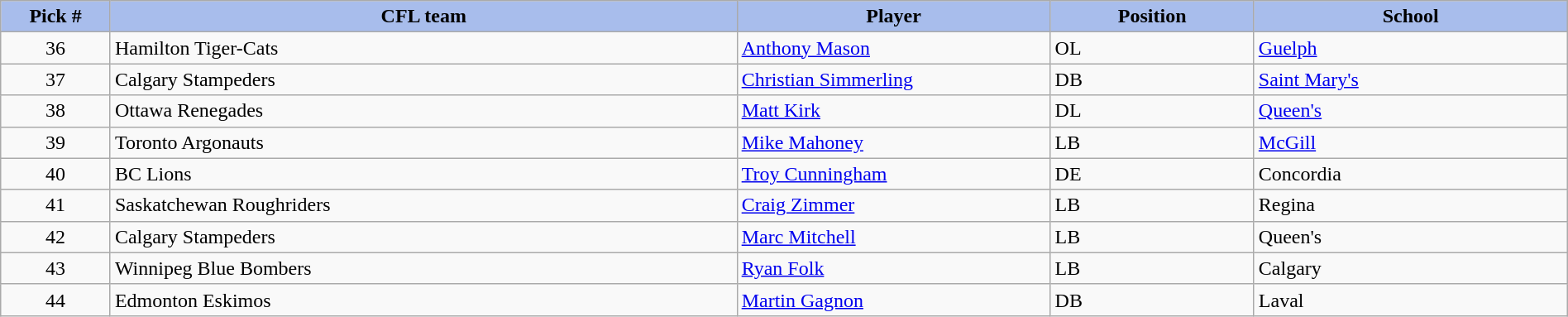<table class="wikitable" style="width: 100%">
<tr>
<th style="background:#A8BDEC;" width=7%>Pick #</th>
<th width=40% style="background:#A8BDEC;">CFL team</th>
<th width=20% style="background:#A8BDEC;">Player</th>
<th width=13% style="background:#A8BDEC;">Position</th>
<th width=20% style="background:#A8BDEC;">School</th>
</tr>
<tr>
<td align=center>36</td>
<td>Hamilton Tiger-Cats</td>
<td><a href='#'>Anthony Mason</a></td>
<td>OL</td>
<td><a href='#'>Guelph</a></td>
</tr>
<tr>
<td align=center>37</td>
<td>Calgary Stampeders</td>
<td><a href='#'>Christian Simmerling</a></td>
<td>DB</td>
<td><a href='#'>Saint Mary's</a></td>
</tr>
<tr>
<td align=center>38</td>
<td>Ottawa Renegades</td>
<td><a href='#'>Matt Kirk</a></td>
<td>DL</td>
<td><a href='#'>Queen's</a></td>
</tr>
<tr>
<td align=center>39</td>
<td>Toronto Argonauts</td>
<td><a href='#'>Mike Mahoney</a></td>
<td>LB</td>
<td><a href='#'>McGill</a></td>
</tr>
<tr>
<td align=center>40</td>
<td>BC Lions</td>
<td><a href='#'>Troy Cunningham</a></td>
<td>DE</td>
<td>Concordia</td>
</tr>
<tr>
<td align=center>41</td>
<td>Saskatchewan Roughriders</td>
<td><a href='#'>Craig Zimmer</a></td>
<td>LB</td>
<td>Regina</td>
</tr>
<tr>
<td align=center>42</td>
<td>Calgary Stampeders</td>
<td><a href='#'>Marc Mitchell</a></td>
<td>LB</td>
<td>Queen's</td>
</tr>
<tr>
<td align=center>43</td>
<td>Winnipeg Blue Bombers</td>
<td><a href='#'>Ryan Folk</a></td>
<td>LB</td>
<td>Calgary</td>
</tr>
<tr>
<td align=center>44</td>
<td>Edmonton Eskimos</td>
<td><a href='#'>Martin Gagnon</a></td>
<td>DB</td>
<td>Laval</td>
</tr>
</table>
